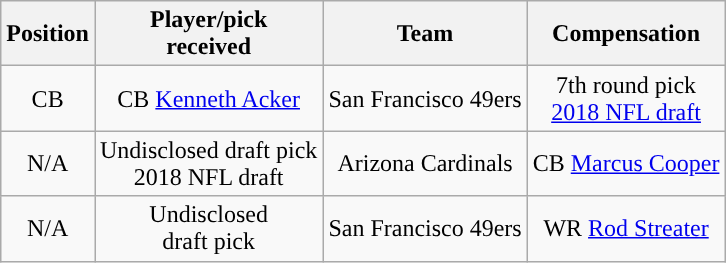<table class="wikitable" style="text-align:center">
<tr>
<th>Position</th>
<th>Player/pick<br>received</th>
<th>Team</th>
<th>Compensation</th>
</tr>
<tr>
<td>CB</td>
<td>CB <a href='#'>Kenneth Acker</a></td>
<td>San Francisco 49ers</td>
<td>7th round pick<br><a href='#'>2018 NFL draft</a></td>
</tr>
<tr style="text-align:center;">
<td>N/A</td>
<td>Undisclosed draft pick<br>2018 NFL draft</td>
<td>Arizona Cardinals</td>
<td>CB <a href='#'>Marcus Cooper</a></td>
</tr>
<tr style="text-align:center;">
<td>N/A</td>
<td>Undisclosed<br>draft pick</td>
<td>San Francisco 49ers</td>
<td>WR <a href='#'>Rod Streater</a></td>
</tr>
</table>
